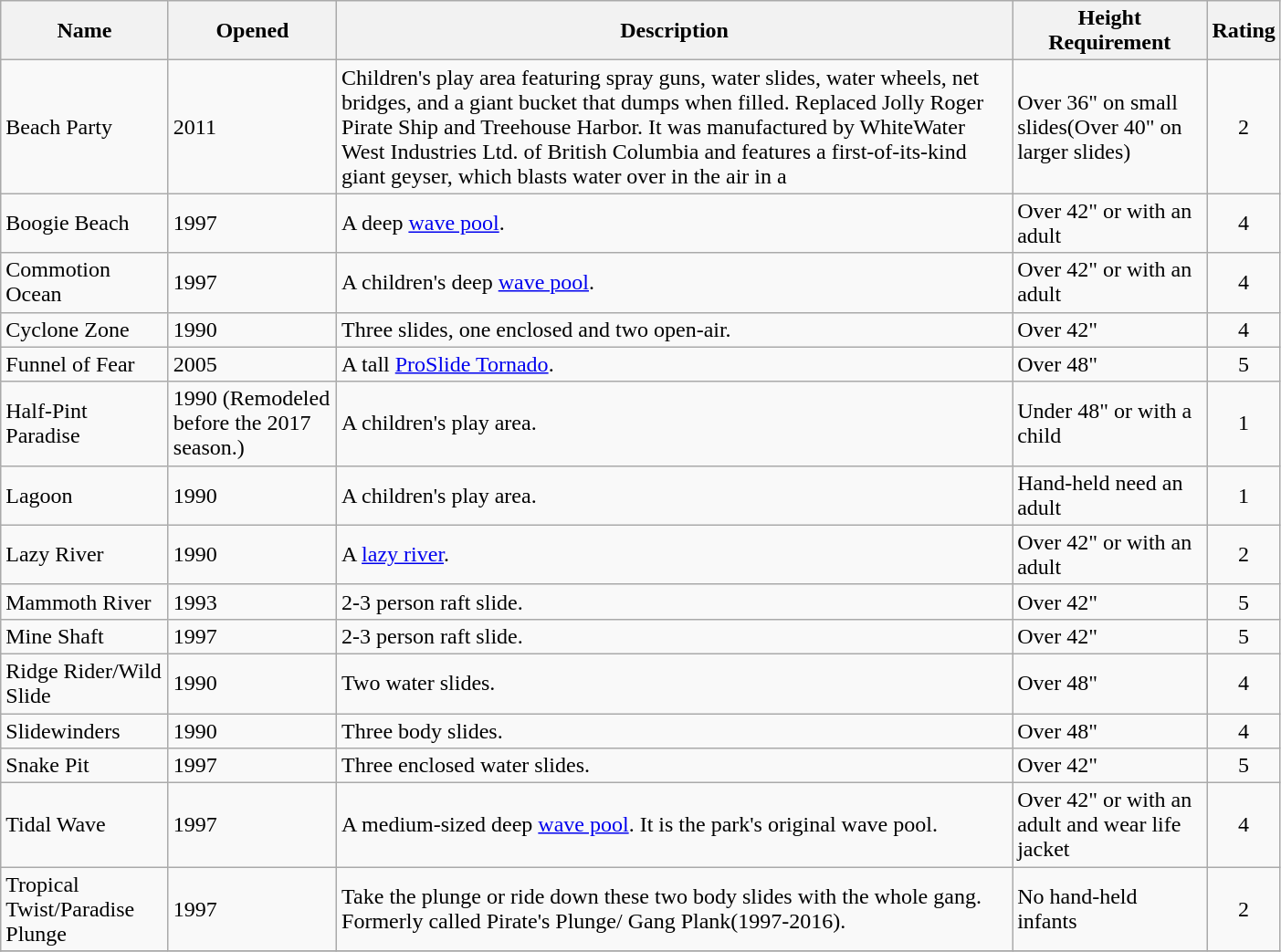<table class="wikitable sortable" style="width: 74%">
<tr>
<th scope="col" width="115">Name</th>
<th>Opened</th>
<th>Description</th>
<th>Height Requirement</th>
<th>Rating</th>
</tr>
<tr>
<td>Beach Party</td>
<td>2011</td>
<td>Children's play area featuring spray guns, water slides, water wheels, net bridges, and a giant bucket that dumps when filled. Replaced Jolly Roger Pirate Ship and Treehouse Harbor. It was manufactured by WhiteWater West Industries Ltd. of British Columbia and features a first-of-its-kind giant geyser, which blasts water over  in the air in a </td>
<td>Over 36" on small slides(Over 40" on larger slides)</td>
<td align="center">2</td>
</tr>
<tr>
<td>Boogie Beach</td>
<td>1997</td>
<td>A  deep <a href='#'>wave pool</a>.</td>
<td>Over 42" or with an adult</td>
<td align="center">4</td>
</tr>
<tr>
<td>Commotion Ocean</td>
<td>1997</td>
<td>A children's  deep <a href='#'>wave pool</a>.</td>
<td>Over 42" or with an adult</td>
<td align="center">4</td>
</tr>
<tr>
<td>Cyclone Zone</td>
<td>1990</td>
<td>Three slides, one enclosed and two open-air.</td>
<td>Over 42"</td>
<td align="center">4</td>
</tr>
<tr>
<td>Funnel of Fear</td>
<td>2005</td>
<td>A  tall <a href='#'>ProSlide Tornado</a>.</td>
<td>Over 48"</td>
<td align="center">5</td>
</tr>
<tr>
<td>Half-Pint Paradise</td>
<td>1990 (Remodeled before the 2017 season.)</td>
<td>A children's play area.</td>
<td>Under 48" or with a child</td>
<td align="center">1</td>
</tr>
<tr>
<td>Lagoon</td>
<td>1990</td>
<td>A children's play area.</td>
<td>Hand-held need an adult</td>
<td align="center">1</td>
</tr>
<tr>
<td>Lazy River</td>
<td>1990</td>
<td>A <a href='#'>lazy river</a>.</td>
<td>Over 42" or with an adult</td>
<td align="center">2</td>
</tr>
<tr>
<td>Mammoth River</td>
<td>1993</td>
<td>2-3 person raft slide.</td>
<td>Over 42"</td>
<td align="center">5</td>
</tr>
<tr>
<td>Mine Shaft</td>
<td>1997</td>
<td>2-3 person raft slide.</td>
<td>Over 42"</td>
<td align="center">5</td>
</tr>
<tr>
<td>Ridge Rider/Wild Slide</td>
<td>1990</td>
<td>Two water slides.</td>
<td>Over 48"</td>
<td align="center">4</td>
</tr>
<tr>
<td>Slidewinders</td>
<td>1990</td>
<td>Three body slides.</td>
<td>Over 48"</td>
<td align="center">4</td>
</tr>
<tr>
<td>Snake Pit</td>
<td>1997</td>
<td>Three enclosed water slides.</td>
<td>Over 42"</td>
<td align="center">5</td>
</tr>
<tr>
<td>Tidal Wave</td>
<td>1997</td>
<td>A medium-sized  deep <a href='#'>wave pool</a>. It is the park's original wave pool.</td>
<td>Over 42" or with an adult and wear life jacket</td>
<td align="center">4</td>
</tr>
<tr>
<td>Tropical Twist/Paradise Plunge</td>
<td>1997</td>
<td>Take the plunge or ride down these two body slides with the whole gang. Formerly called Pirate's Plunge/ Gang Plank(1997-2016).</td>
<td>No hand-held infants</td>
<td align="center">2</td>
</tr>
<tr>
</tr>
</table>
